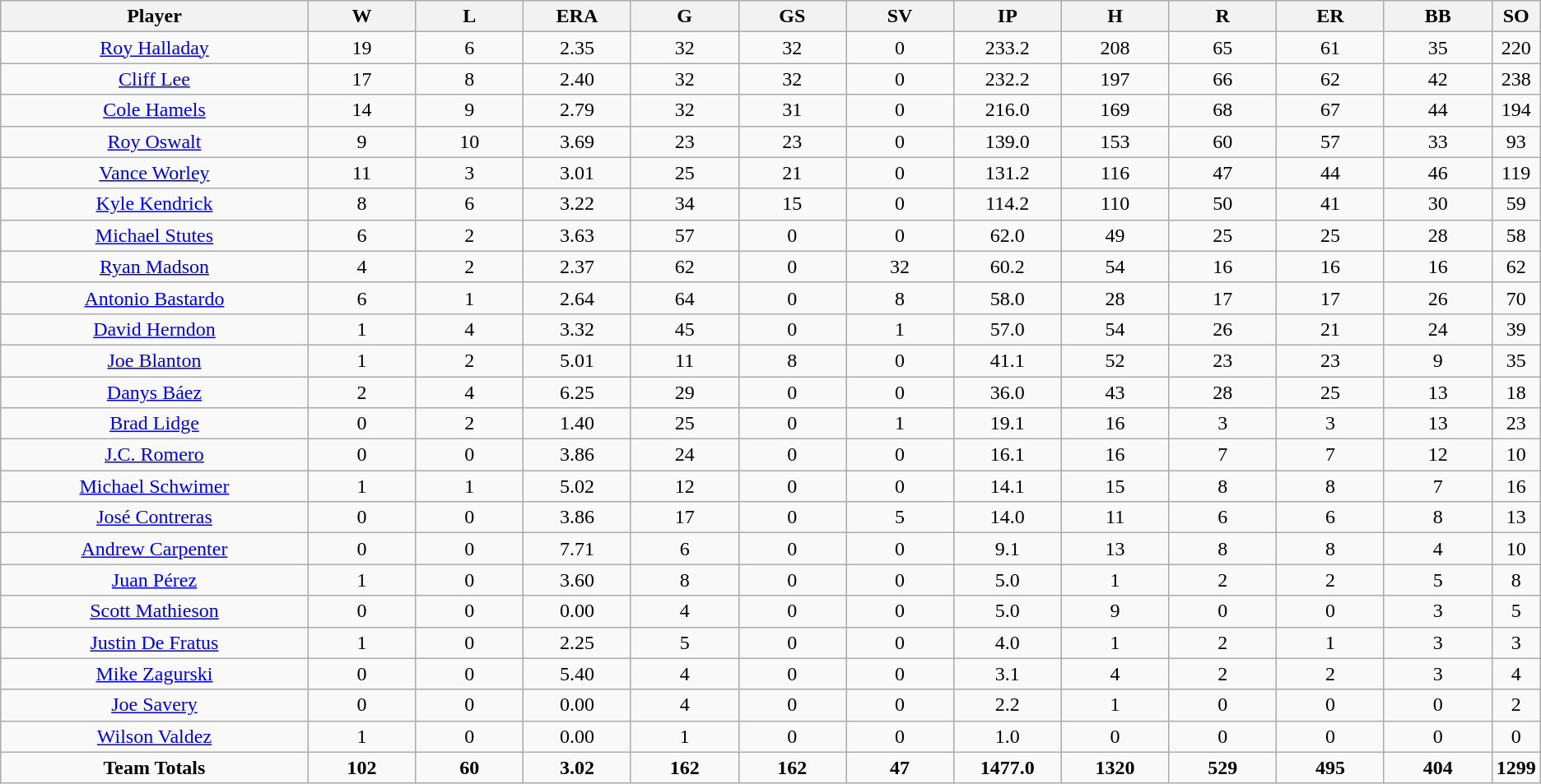<table class=wikitable style="text-align:center">
<tr>
<th bgcolor=#DDDDFF; width="20%">Player</th>
<th bgcolor=#DDDDFF; width="7%">W</th>
<th bgcolor=#DDDDFF; width="7%">L</th>
<th bgcolor=#DDDDFF; width="7%">ERA</th>
<th bgcolor=#DDDDFF; width="7%">G</th>
<th bgcolor=#DDDDFF; width="7%">GS</th>
<th bgcolor=#DDDDFF; width="7%">SV</th>
<th bgcolor=#DDDDFF; width="7%">IP</th>
<th bgcolor=#DDDDFF; width="7%">H</th>
<th bgcolor=#DDDDFF; width="7%">R</th>
<th bgcolor=#DDDDFF; width="7%">ER</th>
<th bgcolor=#DDDDFF; width="7%">BB</th>
<th bgcolor=#DDDDFF; width="7%">SO</th>
</tr>
<tr>
<td><a href='#'>Roy Halladay</a></td>
<td>19</td>
<td>6</td>
<td>2.35</td>
<td>32</td>
<td>32</td>
<td>0</td>
<td>233.2</td>
<td>208</td>
<td>65</td>
<td>61</td>
<td>35</td>
<td>220</td>
</tr>
<tr>
<td><a href='#'>Cliff Lee</a></td>
<td>17</td>
<td>8</td>
<td>2.40</td>
<td>32</td>
<td>32</td>
<td>0</td>
<td>232.2</td>
<td>197</td>
<td>66</td>
<td>62</td>
<td>42</td>
<td>238</td>
</tr>
<tr>
<td><a href='#'>Cole Hamels</a></td>
<td>14</td>
<td>9</td>
<td>2.79</td>
<td>32</td>
<td>31</td>
<td>0</td>
<td>216.0</td>
<td>169</td>
<td>68</td>
<td>67</td>
<td>44</td>
<td>194</td>
</tr>
<tr>
<td><a href='#'>Roy Oswalt</a></td>
<td>9</td>
<td>10</td>
<td>3.69</td>
<td>23</td>
<td>23</td>
<td>0</td>
<td>139.0</td>
<td>153</td>
<td>60</td>
<td>57</td>
<td>33</td>
<td>93</td>
</tr>
<tr>
<td><a href='#'>Vance Worley</a></td>
<td>11</td>
<td>3</td>
<td>3.01</td>
<td>25</td>
<td>21</td>
<td>0</td>
<td>131.2</td>
<td>116</td>
<td>47</td>
<td>44</td>
<td>46</td>
<td>119</td>
</tr>
<tr>
<td><a href='#'>Kyle Kendrick</a></td>
<td>8</td>
<td>6</td>
<td>3.22</td>
<td>34</td>
<td>15</td>
<td>0</td>
<td>114.2</td>
<td>110</td>
<td>50</td>
<td>41</td>
<td>30</td>
<td>59</td>
</tr>
<tr>
<td><a href='#'>Michael Stutes</a></td>
<td>6</td>
<td>2</td>
<td>3.63</td>
<td>57</td>
<td>0</td>
<td>0</td>
<td>62.0</td>
<td>49</td>
<td>25</td>
<td>25</td>
<td>28</td>
<td>58</td>
</tr>
<tr>
<td><a href='#'>Ryan Madson</a></td>
<td>4</td>
<td>2</td>
<td>2.37</td>
<td>62</td>
<td>0</td>
<td>32</td>
<td>60.2</td>
<td>54</td>
<td>16</td>
<td>16</td>
<td>16</td>
<td>62</td>
</tr>
<tr>
<td><a href='#'>Antonio Bastardo</a></td>
<td>6</td>
<td>1</td>
<td>2.64</td>
<td>64</td>
<td>0</td>
<td>8</td>
<td>58.0</td>
<td>28</td>
<td>17</td>
<td>17</td>
<td>26</td>
<td>70</td>
</tr>
<tr>
<td><a href='#'>David Herndon</a></td>
<td>1</td>
<td>4</td>
<td>3.32</td>
<td>45</td>
<td>0</td>
<td>1</td>
<td>57.0</td>
<td>54</td>
<td>26</td>
<td>21</td>
<td>24</td>
<td>39</td>
</tr>
<tr>
<td><a href='#'>Joe Blanton</a></td>
<td>1</td>
<td>2</td>
<td>5.01</td>
<td>11</td>
<td>8</td>
<td>0</td>
<td>41.1</td>
<td>52</td>
<td>23</td>
<td>23</td>
<td>9</td>
<td>35</td>
</tr>
<tr>
<td><a href='#'>Danys Báez</a></td>
<td>2</td>
<td>4</td>
<td>6.25</td>
<td>29</td>
<td>0</td>
<td>0</td>
<td>36.0</td>
<td>43</td>
<td>28</td>
<td>25</td>
<td>13</td>
<td>18</td>
</tr>
<tr>
<td><a href='#'>Brad Lidge</a></td>
<td>0</td>
<td>2</td>
<td>1.40</td>
<td>25</td>
<td>0</td>
<td>1</td>
<td>19.1</td>
<td>16</td>
<td>3</td>
<td>3</td>
<td>13</td>
<td>23</td>
</tr>
<tr>
<td><a href='#'>J.C. Romero</a></td>
<td>0</td>
<td>0</td>
<td>3.86</td>
<td>24</td>
<td>0</td>
<td>0</td>
<td>16.1</td>
<td>16</td>
<td>7</td>
<td>7</td>
<td>12</td>
<td>10</td>
</tr>
<tr>
<td><a href='#'>Michael Schwimer</a></td>
<td>1</td>
<td>1</td>
<td>5.02</td>
<td>12</td>
<td>0</td>
<td>0</td>
<td>14.1</td>
<td>15</td>
<td>8</td>
<td>8</td>
<td>7</td>
<td>16</td>
</tr>
<tr>
<td><a href='#'>José Contreras</a></td>
<td>0</td>
<td>0</td>
<td>3.86</td>
<td>17</td>
<td>0</td>
<td>5</td>
<td>14.0</td>
<td>11</td>
<td>6</td>
<td>6</td>
<td>8</td>
<td>13</td>
</tr>
<tr>
<td><a href='#'>Andrew Carpenter</a></td>
<td>0</td>
<td>0</td>
<td>7.71</td>
<td>6</td>
<td>0</td>
<td>0</td>
<td>9.1</td>
<td>13</td>
<td>8</td>
<td>8</td>
<td>4</td>
<td>10</td>
</tr>
<tr>
<td><a href='#'>Juan Pérez</a></td>
<td>1</td>
<td>0</td>
<td>3.60</td>
<td>8</td>
<td>0</td>
<td>0</td>
<td>5.0</td>
<td>1</td>
<td>2</td>
<td>2</td>
<td>5</td>
<td>8</td>
</tr>
<tr>
<td><a href='#'>Scott Mathieson</a></td>
<td>0</td>
<td>0</td>
<td>0.00</td>
<td>4</td>
<td>0</td>
<td>0</td>
<td>5.0</td>
<td>9</td>
<td>0</td>
<td>0</td>
<td>3</td>
<td>5</td>
</tr>
<tr>
<td><a href='#'>Justin De Fratus</a></td>
<td>1</td>
<td>0</td>
<td>2.25</td>
<td>5</td>
<td>0</td>
<td>0</td>
<td>4.0</td>
<td>1</td>
<td>2</td>
<td>1</td>
<td>3</td>
<td>3</td>
</tr>
<tr>
<td><a href='#'>Mike Zagurski</a></td>
<td>0</td>
<td>0</td>
<td>5.40</td>
<td>4</td>
<td>0</td>
<td>0</td>
<td>3.1</td>
<td>4</td>
<td>2</td>
<td>2</td>
<td>3</td>
<td>4</td>
</tr>
<tr>
<td><a href='#'>Joe Savery</a></td>
<td>0</td>
<td>0</td>
<td>0.00</td>
<td>4</td>
<td>0</td>
<td>0</td>
<td>2.2</td>
<td>1</td>
<td>0</td>
<td>0</td>
<td>0</td>
<td>2</td>
</tr>
<tr>
<td><a href='#'>Wilson Valdez</a></td>
<td>1</td>
<td>0</td>
<td>0.00</td>
<td>1</td>
<td>0</td>
<td>0</td>
<td>1.0</td>
<td>0</td>
<td>0</td>
<td>0</td>
<td>0</td>
<td>0</td>
</tr>
<tr>
<td><strong>Team Totals</strong></td>
<td><strong>102</strong></td>
<td><strong>60</strong></td>
<td><strong>3.02</strong></td>
<td><strong>162</strong></td>
<td><strong>162</strong></td>
<td><strong>47</strong></td>
<td><strong>1477.0</strong></td>
<td><strong>1320</strong></td>
<td><strong>529</strong></td>
<td><strong>495</strong></td>
<td><strong>404</strong></td>
<td><strong>1299</strong></td>
</tr>
</table>
